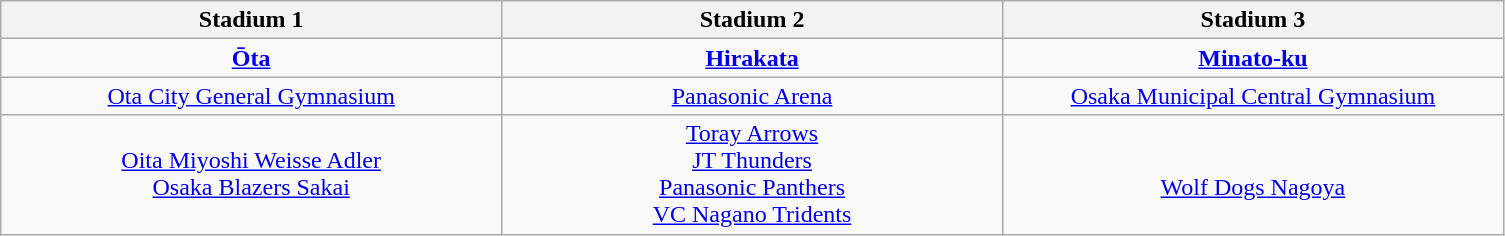<table class=wikitable style=text-align:center>
<tr>
<th width=25%>Stadium 1</th>
<th width=25%>Stadium 2</th>
<th width=25%>Stadium 3</th>
</tr>
<tr>
<td><strong><a href='#'>Ōta</a></strong></td>
<td><strong><a href='#'>Hirakata</a></strong></td>
<td><strong><a href='#'>Minato-ku</a></strong></td>
</tr>
<tr>
<td><a href='#'>Ota City General Gymnasium</a></td>
<td><a href='#'>Panasonic Arena</a></td>
<td><a href='#'>Osaka Municipal Central Gymnasium</a></td>
</tr>
<tr>
<td><a href='#'>Oita Miyoshi Weisse Adler</a><br><a href='#'>Osaka Blazers Sakai</a></td>
<td><a href='#'>Toray Arrows</a><br><a href='#'>JT Thunders</a><br><a href='#'>Panasonic Panthers</a><br><a href='#'>VC Nagano Tridents</a></td>
<td><br><a href='#'>Wolf Dogs Nagoya</a></td>
</tr>
</table>
